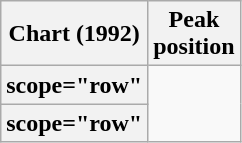<table class="wikitable plainrowheaders" style="text-align:center">
<tr>
<th scope="col">Chart (1992)</th>
<th scope="col">Peak<br>position</th>
</tr>
<tr>
<th>scope="row"</th>
</tr>
<tr>
<th>scope="row"</th>
</tr>
</table>
